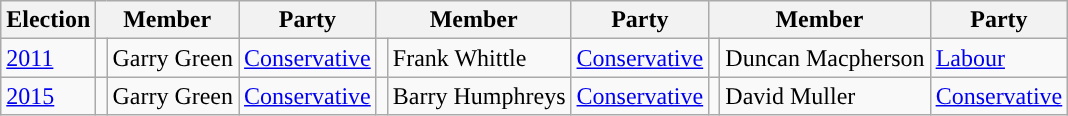<table class="wikitable">
<tr>
<th>Election</th>
<th colspan="2">Member</th>
<th>Party</th>
<th colspan="2">Member</th>
<th>Party</th>
<th colspan="2">Member</th>
<th>Party</th>
</tr>
<tr>
<td><a href='#'>2011</a></td>
<td style="background-color: "></td>
<td>Garry Green</td>
<td><a href='#'>Conservative</a></td>
<td style="background-color: "></td>
<td>Frank Whittle</td>
<td><a href='#'>Conservative</a></td>
<td style="background-color: "></td>
<td>Duncan Macpherson</td>
<td><a href='#'>Labour</a></td>
</tr>
<tr>
<td><a href='#'>2015</a></td>
<td style="background-color: "></td>
<td>Garry Green</td>
<td><a href='#'>Conservative</a></td>
<td style="background-color: "></td>
<td>Barry Humphreys</td>
<td><a href='#'>Conservative</a></td>
<td style="background-color: "></td>
<td>David Muller</td>
<td><a href='#'>Conservative</a></td>
</tr>
</table>
